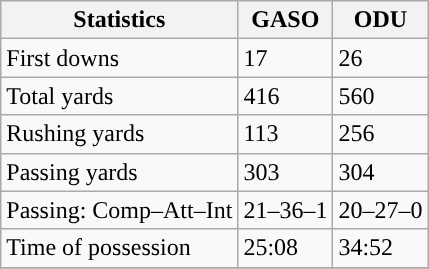<table class="wikitable" style="float: left;">
<tr>
<th>Statistics</th>
<th>GASO</th>
<th>ODU</th>
</tr>
<tr>
<td>First downs</td>
<td>17</td>
<td>26</td>
</tr>
<tr>
<td>Total yards</td>
<td>416</td>
<td>560</td>
</tr>
<tr>
<td>Rushing yards</td>
<td>113</td>
<td>256</td>
</tr>
<tr>
<td>Passing yards</td>
<td>303</td>
<td>304</td>
</tr>
<tr>
<td>Passing: Comp–Att–Int</td>
<td>21–36–1</td>
<td>20–27–0</td>
</tr>
<tr>
<td>Time of possession</td>
<td>25:08</td>
<td>34:52</td>
</tr>
<tr>
</tr>
</table>
